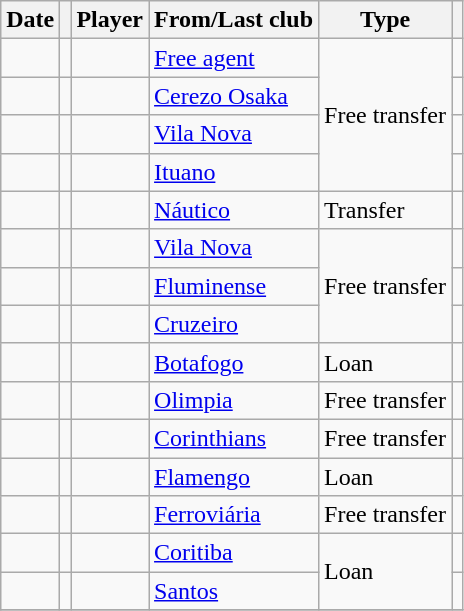<table class="wikitable">
<tr>
<th>Date</th>
<th></th>
<th>Player</th>
<th>From/Last club</th>
<th>Type</th>
<th></th>
</tr>
<tr>
<td align=center></td>
<td align=center></td>
<td></td>
<td><a href='#'>Free agent</a></td>
<td rowspan="4">Free transfer</td>
<td></td>
</tr>
<tr>
<td align=center></td>
<td align=center></td>
<td></td>
<td> <a href='#'>Cerezo Osaka</a></td>
<td></td>
</tr>
<tr>
<td align=center></td>
<td align=center></td>
<td></td>
<td> <a href='#'>Vila Nova</a></td>
<td></td>
</tr>
<tr>
<td align=center></td>
<td align=center></td>
<td></td>
<td> <a href='#'>Ituano</a></td>
<td></td>
</tr>
<tr>
<td align=center></td>
<td align=center></td>
<td></td>
<td> <a href='#'>Náutico</a></td>
<td>Transfer</td>
<td></td>
</tr>
<tr>
<td align=center></td>
<td align=center></td>
<td></td>
<td> <a href='#'>Vila Nova</a></td>
<td rowspan="3">Free transfer</td>
<td></td>
</tr>
<tr>
<td align=center></td>
<td align=center></td>
<td></td>
<td> <a href='#'>Fluminense</a></td>
<td></td>
</tr>
<tr>
<td align=center></td>
<td align=center></td>
<td></td>
<td> <a href='#'>Cruzeiro</a></td>
<td></td>
</tr>
<tr>
<td align=center></td>
<td align=center></td>
<td></td>
<td> <a href='#'>Botafogo</a></td>
<td>Loan</td>
<td></td>
</tr>
<tr>
<td align=center></td>
<td align=center></td>
<td></td>
<td> <a href='#'>Olimpia</a></td>
<td>Free transfer</td>
<td></td>
</tr>
<tr>
<td align=center></td>
<td align=center></td>
<td></td>
<td> <a href='#'>Corinthians</a></td>
<td>Free transfer</td>
<td></td>
</tr>
<tr>
<td align=center></td>
<td align=center></td>
<td></td>
<td> <a href='#'>Flamengo</a></td>
<td>Loan</td>
<td></td>
</tr>
<tr>
<td align=center></td>
<td align=center></td>
<td></td>
<td> <a href='#'>Ferroviária</a></td>
<td>Free transfer</td>
<td></td>
</tr>
<tr>
<td align=center></td>
<td align=center></td>
<td></td>
<td> <a href='#'>Coritiba</a></td>
<td rowspan="2">Loan</td>
<td></td>
</tr>
<tr>
<td align=center></td>
<td align=center></td>
<td></td>
<td> <a href='#'>Santos</a></td>
<td></td>
</tr>
<tr>
</tr>
</table>
